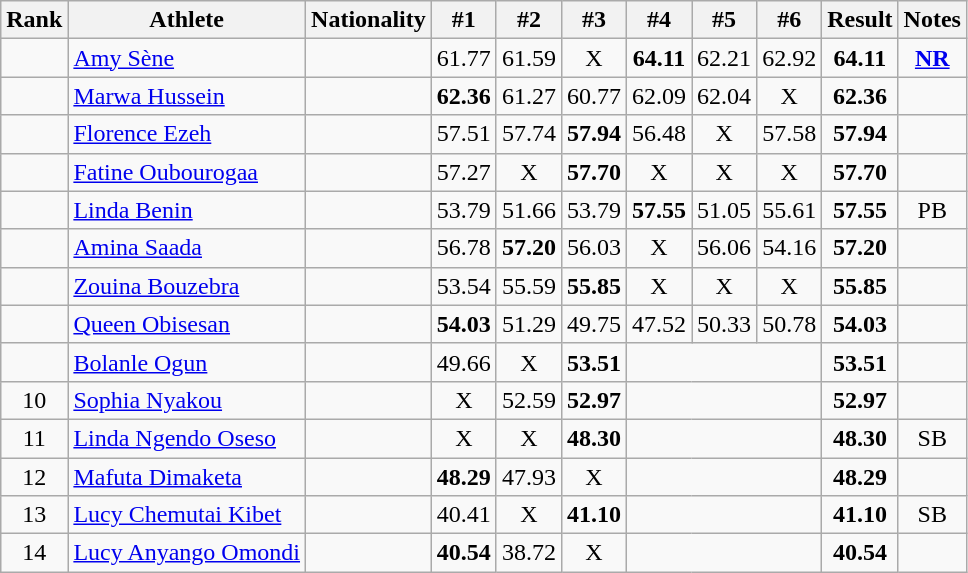<table class="wikitable sortable" style="text-align:center">
<tr>
<th>Rank</th>
<th>Athlete</th>
<th>Nationality</th>
<th>#1</th>
<th>#2</th>
<th>#3</th>
<th>#4</th>
<th>#5</th>
<th>#6</th>
<th>Result</th>
<th>Notes</th>
</tr>
<tr>
<td></td>
<td align=left><a href='#'>Amy Sène</a></td>
<td align=left></td>
<td>61.77</td>
<td>61.59</td>
<td>X</td>
<td><strong>64.11</strong></td>
<td>62.21</td>
<td>62.92</td>
<td><strong>64.11</strong></td>
<td><strong><a href='#'>NR</a></strong></td>
</tr>
<tr>
<td></td>
<td align=left><a href='#'>Marwa Hussein</a></td>
<td align=left></td>
<td><strong>62.36</strong></td>
<td>61.27</td>
<td>60.77</td>
<td>62.09</td>
<td>62.04</td>
<td>X</td>
<td><strong>62.36</strong></td>
<td></td>
</tr>
<tr>
<td></td>
<td align=left><a href='#'>Florence Ezeh</a></td>
<td align=left></td>
<td>57.51</td>
<td>57.74</td>
<td><strong>57.94</strong></td>
<td>56.48</td>
<td>X</td>
<td>57.58</td>
<td><strong>57.94</strong></td>
<td></td>
</tr>
<tr>
<td></td>
<td align=left><a href='#'>Fatine Oubourogaa</a></td>
<td align=left></td>
<td>57.27</td>
<td>X</td>
<td><strong>57.70</strong></td>
<td>X</td>
<td>X</td>
<td>X</td>
<td><strong>57.70</strong></td>
<td></td>
</tr>
<tr>
<td></td>
<td align=left><a href='#'>Linda Benin</a></td>
<td align=left></td>
<td>53.79</td>
<td>51.66</td>
<td>53.79</td>
<td><strong>57.55</strong></td>
<td>51.05</td>
<td>55.61</td>
<td><strong>57.55</strong></td>
<td>PB</td>
</tr>
<tr>
<td></td>
<td align=left><a href='#'>Amina Saada</a></td>
<td align=left></td>
<td>56.78</td>
<td><strong>57.20</strong></td>
<td>56.03</td>
<td>X</td>
<td>56.06</td>
<td>54.16</td>
<td><strong>57.20</strong></td>
<td></td>
</tr>
<tr>
<td></td>
<td align=left><a href='#'>Zouina Bouzebra</a></td>
<td align=left></td>
<td>53.54</td>
<td>55.59</td>
<td><strong>55.85</strong></td>
<td>X</td>
<td>X</td>
<td>X</td>
<td><strong>55.85</strong></td>
<td></td>
</tr>
<tr>
<td></td>
<td align=left><a href='#'>Queen Obisesan</a></td>
<td align=left></td>
<td><strong>54.03</strong></td>
<td>51.29</td>
<td>49.75</td>
<td>47.52</td>
<td>50.33</td>
<td>50.78</td>
<td><strong>54.03</strong></td>
<td></td>
</tr>
<tr>
<td></td>
<td align=left><a href='#'>Bolanle Ogun</a></td>
<td align=left></td>
<td>49.66</td>
<td>X</td>
<td><strong>53.51</strong></td>
<td colspan=3></td>
<td><strong>53.51</strong></td>
<td></td>
</tr>
<tr>
<td>10</td>
<td align=left><a href='#'>Sophia Nyakou</a></td>
<td align=left></td>
<td>X</td>
<td>52.59</td>
<td><strong>52.97</strong></td>
<td colspan=3></td>
<td><strong>52.97</strong></td>
<td></td>
</tr>
<tr>
<td>11</td>
<td align=left><a href='#'>Linda Ngendo Oseso</a></td>
<td align=left></td>
<td>X</td>
<td>X</td>
<td><strong>48.30</strong></td>
<td colspan=3></td>
<td><strong>48.30</strong></td>
<td>SB</td>
</tr>
<tr>
<td>12</td>
<td align=left><a href='#'>Mafuta Dimaketa</a></td>
<td align=left></td>
<td><strong>48.29</strong></td>
<td>47.93</td>
<td>X</td>
<td colspan=3></td>
<td><strong>48.29</strong></td>
<td></td>
</tr>
<tr>
<td>13</td>
<td align=left><a href='#'>Lucy Chemutai Kibet</a></td>
<td align=left></td>
<td>40.41</td>
<td>X</td>
<td><strong>41.10</strong></td>
<td colspan=3></td>
<td><strong>41.10</strong></td>
<td>SB</td>
</tr>
<tr>
<td>14</td>
<td align=left><a href='#'>Lucy Anyango Omondi</a></td>
<td align=left></td>
<td><strong>40.54</strong></td>
<td>38.72</td>
<td>X</td>
<td colspan=3></td>
<td><strong>40.54</strong></td>
<td></td>
</tr>
</table>
